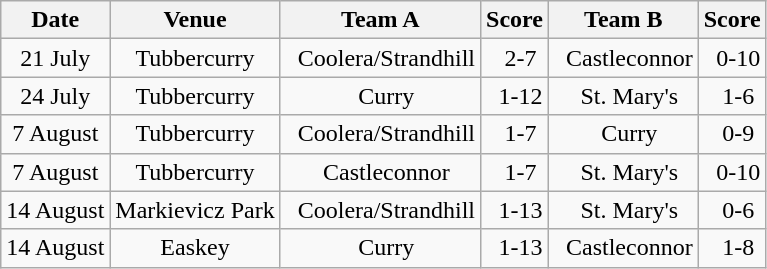<table class="wikitable">
<tr>
<th>Date</th>
<th>Venue</th>
<th>Team A</th>
<th>Score</th>
<th>Team B</th>
<th>Score</th>
</tr>
<tr align="center">
<td>21 July</td>
<td>Tubbercurry</td>
<td>  Coolera/Strandhill</td>
<td>  2-7</td>
<td>  Castleconnor</td>
<td>  0-10</td>
</tr>
<tr align="center">
<td>24 July</td>
<td>Tubbercurry</td>
<td>  Curry</td>
<td>  1-12</td>
<td>  St. Mary's</td>
<td>  1-6</td>
</tr>
<tr align="center">
<td>7 August</td>
<td>Tubbercurry</td>
<td>  Coolera/Strandhill</td>
<td>  1-7</td>
<td>  Curry</td>
<td>  0-9</td>
</tr>
<tr align="center">
<td>7 August</td>
<td>Tubbercurry</td>
<td>  Castleconnor</td>
<td>  1-7</td>
<td>  St. Mary's</td>
<td>  0-10</td>
</tr>
<tr align="center">
<td>14 August</td>
<td>Markievicz Park</td>
<td>  Coolera/Strandhill</td>
<td>  1-13</td>
<td>  St. Mary's</td>
<td>  0-6</td>
</tr>
<tr align="center">
<td>14 August</td>
<td>Easkey</td>
<td>  Curry</td>
<td>  1-13</td>
<td>  Castleconnor</td>
<td>  1-8</td>
</tr>
</table>
